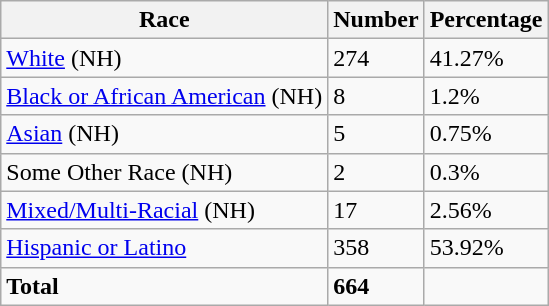<table class="wikitable">
<tr>
<th>Race</th>
<th>Number</th>
<th>Percentage</th>
</tr>
<tr>
<td><a href='#'>White</a> (NH)</td>
<td>274</td>
<td>41.27%</td>
</tr>
<tr>
<td><a href='#'>Black or African American</a> (NH)</td>
<td>8</td>
<td>1.2%</td>
</tr>
<tr>
<td><a href='#'>Asian</a> (NH)</td>
<td>5</td>
<td>0.75%</td>
</tr>
<tr>
<td>Some Other Race (NH)</td>
<td>2</td>
<td>0.3%</td>
</tr>
<tr>
<td><a href='#'>Mixed/Multi-Racial</a> (NH)</td>
<td>17</td>
<td>2.56%</td>
</tr>
<tr>
<td><a href='#'>Hispanic or Latino</a></td>
<td>358</td>
<td>53.92%</td>
</tr>
<tr>
<td><strong>Total</strong></td>
<td><strong>664</strong></td>
<td></td>
</tr>
</table>
